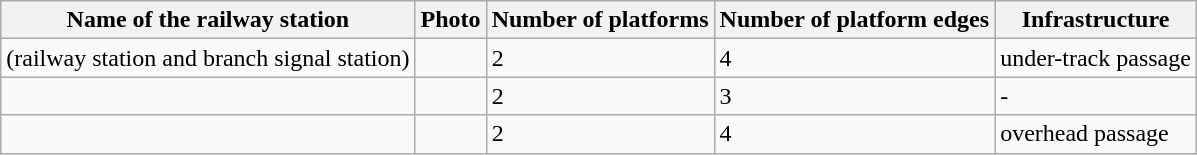<table class="wikitable">
<tr>
<th>Name of the railway station</th>
<th>Photo</th>
<th>Number of platforms</th>
<th>Number of platform edges</th>
<th>Infrastructure</th>
</tr>
<tr>
<td> (railway station and branch signal station)</td>
<td></td>
<td>2</td>
<td>4</td>
<td>under-track passage</td>
</tr>
<tr>
<td></td>
<td></td>
<td>2</td>
<td>3</td>
<td>-</td>
</tr>
<tr>
<td></td>
<td></td>
<td>2</td>
<td>4</td>
<td>overhead passage</td>
</tr>
</table>
